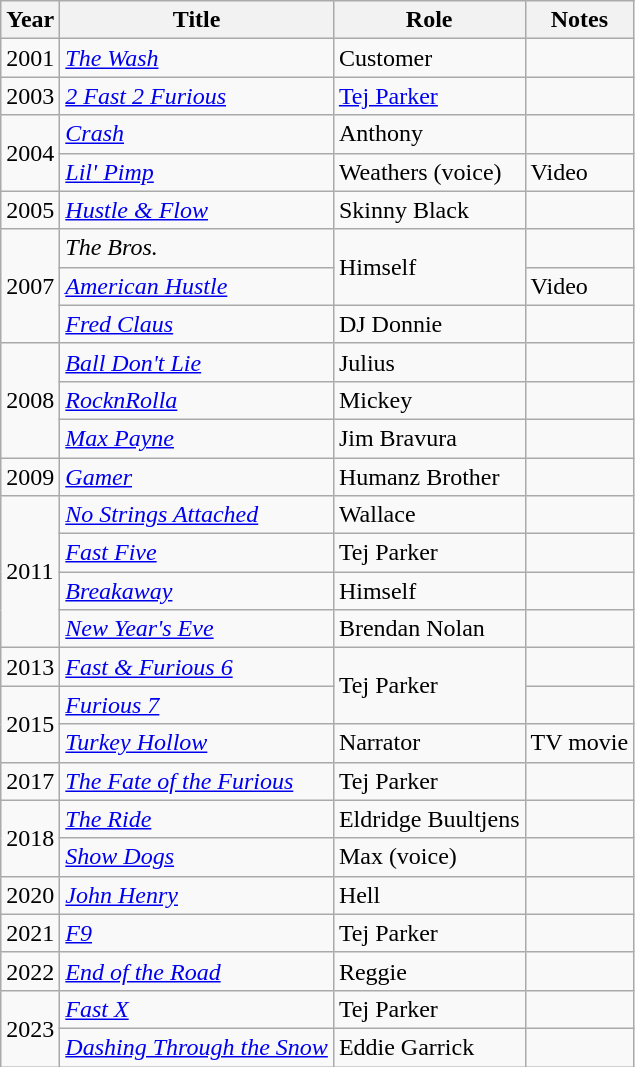<table class="wikitable sortable">
<tr>
<th>Year</th>
<th>Title</th>
<th>Role</th>
<th>Notes</th>
</tr>
<tr>
<td>2001</td>
<td><em><a href='#'>The Wash</a></em></td>
<td>Customer</td>
<td></td>
</tr>
<tr>
<td>2003</td>
<td><em><a href='#'>2 Fast 2 Furious</a></em></td>
<td><a href='#'>Tej Parker</a></td>
<td></td>
</tr>
<tr>
<td rowspan="2">2004</td>
<td><em><a href='#'>Crash</a></em></td>
<td>Anthony</td>
<td></td>
</tr>
<tr>
<td><em><a href='#'>Lil' Pimp</a></em></td>
<td>Weathers (voice)</td>
<td>Video</td>
</tr>
<tr>
<td>2005</td>
<td><em><a href='#'>Hustle & Flow</a></em></td>
<td>Skinny Black</td>
<td></td>
</tr>
<tr>
<td rowspan="3">2007</td>
<td><em>The Bros.</em></td>
<td rowspan="2">Himself</td>
<td></td>
</tr>
<tr>
<td><em><a href='#'>American Hustle</a></em></td>
<td>Video</td>
</tr>
<tr>
<td><em><a href='#'>Fred Claus</a></em></td>
<td>DJ Donnie</td>
<td></td>
</tr>
<tr>
<td rowspan="3">2008</td>
<td><em><a href='#'>Ball Don't Lie</a></em></td>
<td>Julius</td>
<td></td>
</tr>
<tr>
<td><em><a href='#'>RocknRolla</a></em></td>
<td>Mickey</td>
<td></td>
</tr>
<tr>
<td><em><a href='#'>Max Payne</a></em></td>
<td>Jim Bravura</td>
<td></td>
</tr>
<tr>
<td>2009</td>
<td><em><a href='#'>Gamer</a></em></td>
<td>Humanz Brother</td>
<td></td>
</tr>
<tr>
<td rowspan="4">2011</td>
<td><em><a href='#'>No Strings Attached</a></em></td>
<td>Wallace</td>
<td></td>
</tr>
<tr>
<td><em><a href='#'>Fast Five</a></em></td>
<td>Tej Parker</td>
<td></td>
</tr>
<tr>
<td><em><a href='#'>Breakaway</a></em></td>
<td>Himself</td>
<td></td>
</tr>
<tr>
<td><em><a href='#'>New Year's Eve</a></em></td>
<td>Brendan Nolan</td>
<td></td>
</tr>
<tr>
<td>2013</td>
<td><em><a href='#'>Fast & Furious 6</a></em></td>
<td rowspan="2">Tej Parker</td>
<td></td>
</tr>
<tr>
<td rowspan="2">2015</td>
<td><em><a href='#'>Furious 7</a></em></td>
<td></td>
</tr>
<tr>
<td><em><a href='#'>Turkey Hollow</a></em></td>
<td>Narrator</td>
<td>TV movie</td>
</tr>
<tr>
<td>2017</td>
<td><em><a href='#'>The Fate of the Furious</a></em></td>
<td>Tej Parker</td>
<td></td>
</tr>
<tr>
<td rowspan="2">2018</td>
<td><em><a href='#'>The Ride</a></em></td>
<td>Eldridge Buultjens</td>
<td></td>
</tr>
<tr>
<td><em><a href='#'>Show Dogs</a></em></td>
<td>Max (voice)</td>
<td></td>
</tr>
<tr>
<td>2020</td>
<td><em><a href='#'>John Henry</a></em></td>
<td>Hell</td>
<td></td>
</tr>
<tr>
<td>2021</td>
<td><em><a href='#'>F9</a></em></td>
<td>Tej Parker</td>
<td></td>
</tr>
<tr>
<td>2022</td>
<td><em><a href='#'>End of the Road</a></em></td>
<td>Reggie</td>
<td></td>
</tr>
<tr>
<td rowspan="2">2023</td>
<td><em><a href='#'>Fast X</a></em></td>
<td>Tej Parker</td>
<td></td>
</tr>
<tr>
<td><em><a href='#'>Dashing Through the Snow</a></em></td>
<td>Eddie Garrick</td>
<td></td>
</tr>
</table>
